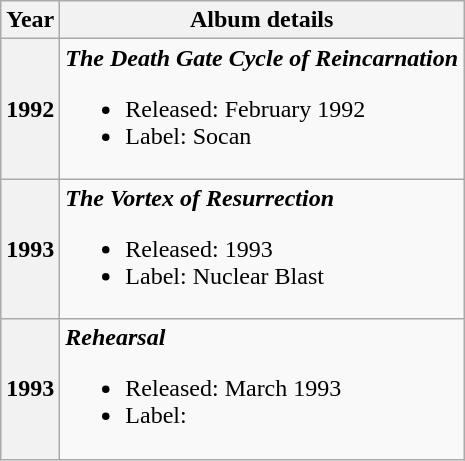<table class="wikitable plainrowheaders" style="text-align:center;">
<tr>
<th>Year</th>
<th>Album details</th>
</tr>
<tr>
<th>1992</th>
<td align=left><strong><em>The Death Gate Cycle of Reincarnation</em></strong><br><ul><li>Released: February 1992</li><li>Label: Socan</li></ul></td>
</tr>
<tr>
<th>1993</th>
<td align=left><strong><em>The Vortex of Resurrection</em></strong><br><ul><li>Released: 1993</li><li>Label: Nuclear Blast</li></ul></td>
</tr>
<tr>
<th>1993</th>
<td align=left><strong><em>Rehearsal</em></strong><br><ul><li>Released: March 1993</li><li>Label:</li></ul></td>
</tr>
</table>
